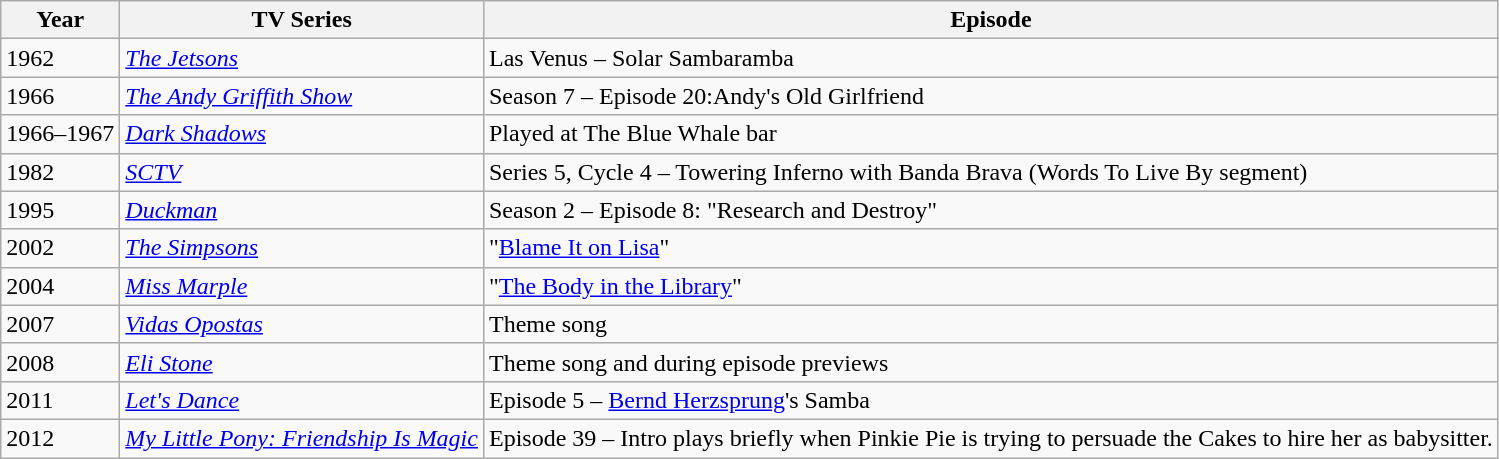<table class="wikitable">
<tr>
<th>Year</th>
<th>TV Series</th>
<th>Episode</th>
</tr>
<tr>
<td>1962</td>
<td><em><a href='#'>The Jetsons</a></em></td>
<td>Las Venus – Solar Sambaramba</td>
</tr>
<tr>
<td>1966</td>
<td><em><a href='#'>The Andy Griffith Show</a></em></td>
<td>Season 7 – Episode 20:Andy's Old Girlfriend</td>
</tr>
<tr>
<td>1966–1967</td>
<td><em><a href='#'>Dark Shadows</a></em></td>
<td>Played at The Blue Whale bar</td>
</tr>
<tr>
<td>1982</td>
<td><em><a href='#'>SCTV</a></em></td>
<td>Series 5, Cycle 4 – Towering Inferno with Banda Brava (Words To Live By segment)</td>
</tr>
<tr>
<td>1995</td>
<td><em><a href='#'>Duckman</a></em></td>
<td>Season 2 – Episode 8: "Research and Destroy"</td>
</tr>
<tr>
<td>2002</td>
<td><em><a href='#'>The Simpsons</a></em></td>
<td>"<a href='#'>Blame It on Lisa</a>"</td>
</tr>
<tr>
<td>2004</td>
<td><em><a href='#'>Miss Marple</a></em></td>
<td>"<a href='#'>The Body in the Library</a>"</td>
</tr>
<tr>
<td>2007</td>
<td><em><a href='#'>Vidas Opostas</a></em></td>
<td>Theme song</td>
</tr>
<tr>
<td>2008</td>
<td><em><a href='#'>Eli Stone</a></em></td>
<td>Theme song and during episode previews</td>
</tr>
<tr>
<td>2011</td>
<td><em><a href='#'>Let's Dance</a></em></td>
<td>Episode 5 – <a href='#'>Bernd Herzsprung</a>'s Samba</td>
</tr>
<tr>
<td>2012</td>
<td><em><a href='#'>My Little Pony: Friendship Is Magic</a></em></td>
<td>Episode 39 – Intro plays briefly when Pinkie Pie is trying to persuade the Cakes to hire her as babysitter.</td>
</tr>
</table>
